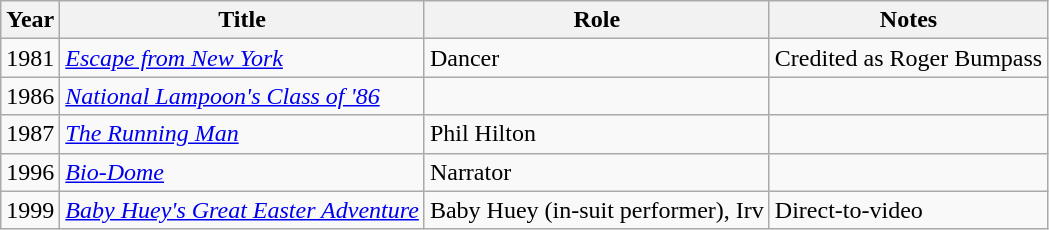<table class="wikitable sortable plainrowheaders" style="white-space:nowrap">
<tr>
<th>Year</th>
<th>Title</th>
<th>Role</th>
<th>Notes</th>
</tr>
<tr>
<td>1981</td>
<td><em><a href='#'>Escape from New York</a></em></td>
<td>Dancer</td>
<td>Credited as Roger Bumpass</td>
</tr>
<tr>
<td>1986</td>
<td><em><a href='#'>National Lampoon's Class of '86</a></em></td>
<td></td>
<td></td>
</tr>
<tr>
<td>1987</td>
<td><em><a href='#'>The Running Man</a></em></td>
<td>Phil Hilton</td>
<td></td>
</tr>
<tr>
<td>1996</td>
<td><em><a href='#'>Bio-Dome</a></em></td>
<td>Narrator</td>
<td></td>
</tr>
<tr>
<td>1999</td>
<td><em><a href='#'>Baby Huey's Great Easter Adventure</a></em></td>
<td>Baby Huey (in-suit performer), Irv</td>
<td>Direct-to-video</td>
</tr>
</table>
